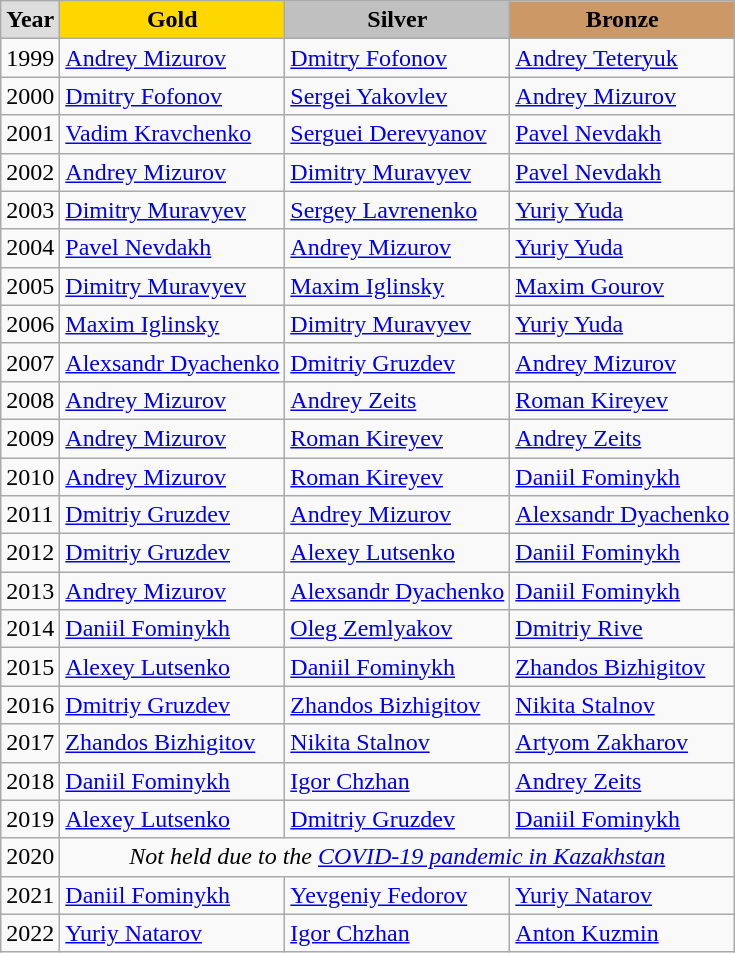<table class="wikitable" style="text-align:left;">
<tr>
<td style="background:#DDDDDD; font-weight:bold; text-align:center;">Year</td>
<td style="background:gold; font-weight:bold; text-align:center;">Gold</td>
<td style="background:silver; font-weight:bold; text-align:center;">Silver</td>
<td style="background:#cc9966; font-weight:bold; text-align:center;">Bronze</td>
</tr>
<tr>
<td>1999</td>
<td><a href='#'>Andrey Mizurov</a></td>
<td><a href='#'>Dmitry Fofonov</a></td>
<td><a href='#'>Andrey Teteryuk</a></td>
</tr>
<tr>
<td>2000</td>
<td><a href='#'>Dmitry Fofonov</a></td>
<td><a href='#'>Sergei Yakovlev</a></td>
<td><a href='#'>Andrey Mizurov</a></td>
</tr>
<tr>
<td>2001</td>
<td><a href='#'>Vadim Kravchenko</a></td>
<td><a href='#'>Serguei Derevyanov</a></td>
<td><a href='#'>Pavel Nevdakh</a></td>
</tr>
<tr>
<td>2002</td>
<td><a href='#'>Andrey Mizurov</a></td>
<td><a href='#'>Dimitry Muravyev</a></td>
<td><a href='#'>Pavel Nevdakh</a></td>
</tr>
<tr>
<td>2003</td>
<td><a href='#'>Dimitry Muravyev</a></td>
<td><a href='#'>Sergey Lavrenenko</a></td>
<td><a href='#'>Yuriy Yuda</a></td>
</tr>
<tr>
<td>2004</td>
<td><a href='#'>Pavel Nevdakh</a></td>
<td><a href='#'>Andrey Mizurov</a></td>
<td><a href='#'>Yuriy Yuda</a></td>
</tr>
<tr>
<td>2005</td>
<td><a href='#'>Dimitry Muravyev</a></td>
<td><a href='#'>Maxim Iglinsky</a></td>
<td><a href='#'>Maxim Gourov</a></td>
</tr>
<tr>
<td>2006</td>
<td><a href='#'>Maxim Iglinsky</a></td>
<td><a href='#'>Dimitry Muravyev</a></td>
<td><a href='#'>Yuriy Yuda</a></td>
</tr>
<tr>
<td>2007</td>
<td><a href='#'>Alexsandr Dyachenko</a></td>
<td><a href='#'>Dmitriy Gruzdev</a></td>
<td><a href='#'>Andrey Mizurov</a></td>
</tr>
<tr>
<td>2008</td>
<td><a href='#'>Andrey Mizurov</a></td>
<td><a href='#'>Andrey Zeits</a></td>
<td><a href='#'>Roman Kireyev</a></td>
</tr>
<tr>
<td>2009</td>
<td><a href='#'>Andrey Mizurov</a></td>
<td><a href='#'>Roman Kireyev</a></td>
<td><a href='#'>Andrey Zeits</a></td>
</tr>
<tr>
<td>2010</td>
<td><a href='#'>Andrey Mizurov</a></td>
<td><a href='#'>Roman Kireyev</a></td>
<td><a href='#'>Daniil Fominykh</a></td>
</tr>
<tr>
<td>2011</td>
<td><a href='#'>Dmitriy Gruzdev</a></td>
<td><a href='#'>Andrey Mizurov</a></td>
<td><a href='#'>Alexsandr Dyachenko</a></td>
</tr>
<tr>
<td>2012</td>
<td><a href='#'>Dmitriy Gruzdev</a></td>
<td><a href='#'>Alexey Lutsenko</a></td>
<td><a href='#'>Daniil Fominykh</a></td>
</tr>
<tr>
<td>2013</td>
<td><a href='#'>Andrey Mizurov</a></td>
<td><a href='#'>Alexsandr Dyachenko</a></td>
<td><a href='#'>Daniil Fominykh</a></td>
</tr>
<tr>
<td>2014</td>
<td><a href='#'>Daniil Fominykh</a></td>
<td><a href='#'>Oleg Zemlyakov</a></td>
<td><a href='#'>Dmitriy Rive</a></td>
</tr>
<tr>
<td>2015</td>
<td><a href='#'>Alexey Lutsenko</a></td>
<td><a href='#'>Daniil Fominykh</a></td>
<td><a href='#'>Zhandos Bizhigitov</a></td>
</tr>
<tr>
<td>2016</td>
<td><a href='#'>Dmitriy Gruzdev</a></td>
<td><a href='#'>Zhandos Bizhigitov</a></td>
<td><a href='#'>Nikita Stalnov</a></td>
</tr>
<tr>
<td>2017</td>
<td><a href='#'>Zhandos Bizhigitov</a></td>
<td><a href='#'>Nikita Stalnov</a></td>
<td><a href='#'>Artyom Zakharov</a></td>
</tr>
<tr>
<td>2018</td>
<td><a href='#'>Daniil Fominykh</a></td>
<td><a href='#'>Igor Chzhan</a></td>
<td><a href='#'>Andrey Zeits</a></td>
</tr>
<tr>
<td>2019</td>
<td><a href='#'>Alexey Lutsenko</a></td>
<td><a href='#'>Dmitriy Gruzdev</a></td>
<td><a href='#'>Daniil Fominykh</a></td>
</tr>
<tr>
<td>2020</td>
<td colspan="3" style=text-align:center;><em>Not held due to the <a href='#'>COVID-19 pandemic in Kazakhstan</a></em></td>
</tr>
<tr>
<td>2021</td>
<td><a href='#'>Daniil Fominykh</a></td>
<td><a href='#'>Yevgeniy Fedorov</a></td>
<td><a href='#'>Yuriy Natarov</a></td>
</tr>
<tr>
<td>2022</td>
<td><a href='#'>Yuriy Natarov</a></td>
<td><a href='#'>Igor Chzhan</a></td>
<td><a href='#'>Anton Kuzmin</a></td>
</tr>
</table>
